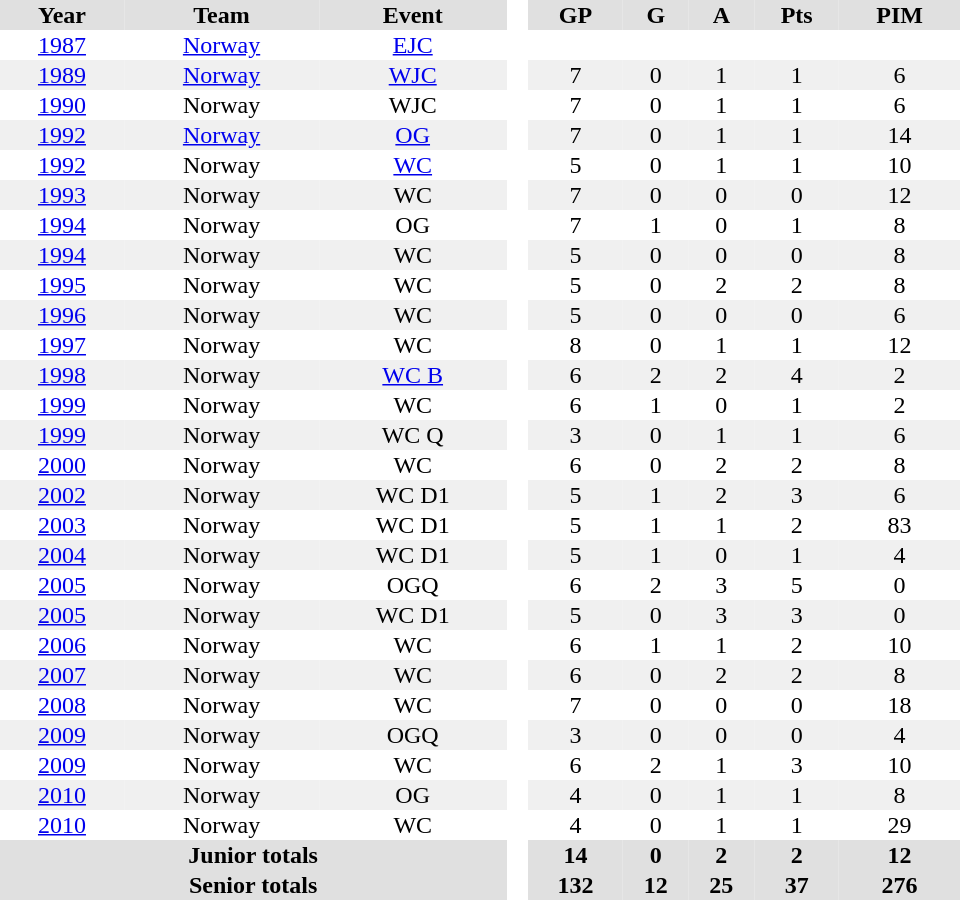<table border="0" cellpadding="1" cellspacing="0" style="text-align:center; width:40em">
<tr ALIGN="center" bgcolor="#e0e0e0">
<th>Year</th>
<th>Team</th>
<th>Event</th>
<th ALIGN="center" rowspan="99" bgcolor="#ffffff"> </th>
<th>GP</th>
<th>G</th>
<th>A</th>
<th>Pts</th>
<th>PIM</th>
</tr>
<tr>
<td><a href='#'>1987</a></td>
<td><a href='#'>Norway</a></td>
<td><a href='#'>EJC</a></td>
<td></td>
<td></td>
<td></td>
<td></td>
<td></td>
</tr>
<tr bgcolor="#f0f0f0">
<td><a href='#'>1989</a></td>
<td><a href='#'>Norway</a></td>
<td><a href='#'>WJC</a></td>
<td>7</td>
<td>0</td>
<td>1</td>
<td>1</td>
<td>6</td>
</tr>
<tr>
<td><a href='#'>1990</a></td>
<td>Norway</td>
<td>WJC</td>
<td>7</td>
<td>0</td>
<td>1</td>
<td>1</td>
<td>6</td>
</tr>
<tr bgcolor="#f0f0f0">
<td><a href='#'>1992</a></td>
<td><a href='#'>Norway</a></td>
<td><a href='#'>OG</a></td>
<td>7</td>
<td>0</td>
<td>1</td>
<td>1</td>
<td>14</td>
</tr>
<tr>
<td><a href='#'>1992</a></td>
<td>Norway</td>
<td><a href='#'>WC</a></td>
<td>5</td>
<td>0</td>
<td>1</td>
<td>1</td>
<td>10</td>
</tr>
<tr bgcolor="#f0f0f0">
<td><a href='#'>1993</a></td>
<td>Norway</td>
<td>WC</td>
<td>7</td>
<td>0</td>
<td>0</td>
<td>0</td>
<td>12</td>
</tr>
<tr>
<td><a href='#'>1994</a></td>
<td>Norway</td>
<td>OG</td>
<td>7</td>
<td>1</td>
<td>0</td>
<td>1</td>
<td>8</td>
</tr>
<tr bgcolor="#f0f0f0">
<td><a href='#'>1994</a></td>
<td>Norway</td>
<td>WC</td>
<td>5</td>
<td>0</td>
<td>0</td>
<td>0</td>
<td>8</td>
</tr>
<tr>
<td><a href='#'>1995</a></td>
<td>Norway</td>
<td>WC</td>
<td>5</td>
<td>0</td>
<td>2</td>
<td>2</td>
<td>8</td>
</tr>
<tr bgcolor="#f0f0f0">
<td><a href='#'>1996</a></td>
<td>Norway</td>
<td>WC</td>
<td>5</td>
<td>0</td>
<td>0</td>
<td>0</td>
<td>6</td>
</tr>
<tr>
<td><a href='#'>1997</a></td>
<td>Norway</td>
<td>WC</td>
<td>8</td>
<td>0</td>
<td>1</td>
<td>1</td>
<td>12</td>
</tr>
<tr bgcolor="#f0f0f0">
<td><a href='#'>1998</a></td>
<td>Norway</td>
<td><a href='#'>WC B</a></td>
<td>6</td>
<td>2</td>
<td>2</td>
<td>4</td>
<td>2</td>
</tr>
<tr>
<td><a href='#'>1999</a></td>
<td>Norway</td>
<td>WC</td>
<td>6</td>
<td>1</td>
<td>0</td>
<td>1</td>
<td>2</td>
</tr>
<tr bgcolor="#f0f0f0">
<td><a href='#'>1999</a></td>
<td>Norway</td>
<td>WC Q</td>
<td>3</td>
<td>0</td>
<td>1</td>
<td>1</td>
<td>6</td>
</tr>
<tr>
<td><a href='#'>2000</a></td>
<td>Norway</td>
<td>WC</td>
<td>6</td>
<td>0</td>
<td>2</td>
<td>2</td>
<td>8</td>
</tr>
<tr bgcolor="#f0f0f0">
<td><a href='#'>2002</a></td>
<td>Norway</td>
<td>WC D1</td>
<td>5</td>
<td>1</td>
<td>2</td>
<td>3</td>
<td>6</td>
</tr>
<tr>
<td><a href='#'>2003</a></td>
<td>Norway</td>
<td>WC D1</td>
<td>5</td>
<td>1</td>
<td>1</td>
<td>2</td>
<td>83</td>
</tr>
<tr bgcolor="#f0f0f0">
<td><a href='#'>2004</a></td>
<td>Norway</td>
<td>WC D1</td>
<td>5</td>
<td>1</td>
<td>0</td>
<td>1</td>
<td>4</td>
</tr>
<tr>
<td><a href='#'>2005</a></td>
<td>Norway</td>
<td>OGQ</td>
<td>6</td>
<td>2</td>
<td>3</td>
<td>5</td>
<td>0</td>
</tr>
<tr bgcolor="#f0f0f0">
<td><a href='#'>2005</a></td>
<td>Norway</td>
<td>WC D1</td>
<td>5</td>
<td>0</td>
<td>3</td>
<td>3</td>
<td>0</td>
</tr>
<tr>
<td><a href='#'>2006</a></td>
<td>Norway</td>
<td>WC</td>
<td>6</td>
<td>1</td>
<td>1</td>
<td>2</td>
<td>10</td>
</tr>
<tr bgcolor="#f0f0f0">
<td><a href='#'>2007</a></td>
<td>Norway</td>
<td>WC</td>
<td>6</td>
<td>0</td>
<td>2</td>
<td>2</td>
<td>8</td>
</tr>
<tr>
<td><a href='#'>2008</a></td>
<td>Norway</td>
<td>WC</td>
<td>7</td>
<td>0</td>
<td>0</td>
<td>0</td>
<td>18</td>
</tr>
<tr bgcolor="#f0f0f0">
<td><a href='#'>2009</a></td>
<td>Norway</td>
<td>OGQ</td>
<td>3</td>
<td>0</td>
<td>0</td>
<td>0</td>
<td>4</td>
</tr>
<tr>
<td><a href='#'>2009</a></td>
<td>Norway</td>
<td>WC</td>
<td>6</td>
<td>2</td>
<td>1</td>
<td>3</td>
<td>10</td>
</tr>
<tr bgcolor="#f0f0f0">
<td><a href='#'>2010</a></td>
<td>Norway</td>
<td>OG</td>
<td>4</td>
<td>0</td>
<td>1</td>
<td>1</td>
<td>8</td>
</tr>
<tr>
<td><a href='#'>2010</a></td>
<td>Norway</td>
<td>WC</td>
<td>4</td>
<td>0</td>
<td>1</td>
<td>1</td>
<td>29</td>
</tr>
<tr bgcolor="#e0e0e0">
<th colspan="3">Junior totals</th>
<th>14</th>
<th>0</th>
<th>2</th>
<th>2</th>
<th>12</th>
</tr>
<tr bgcolor="#e0e0e0">
<th colspan="3">Senior totals</th>
<th>132</th>
<th>12</th>
<th>25</th>
<th>37</th>
<th>276</th>
</tr>
</table>
